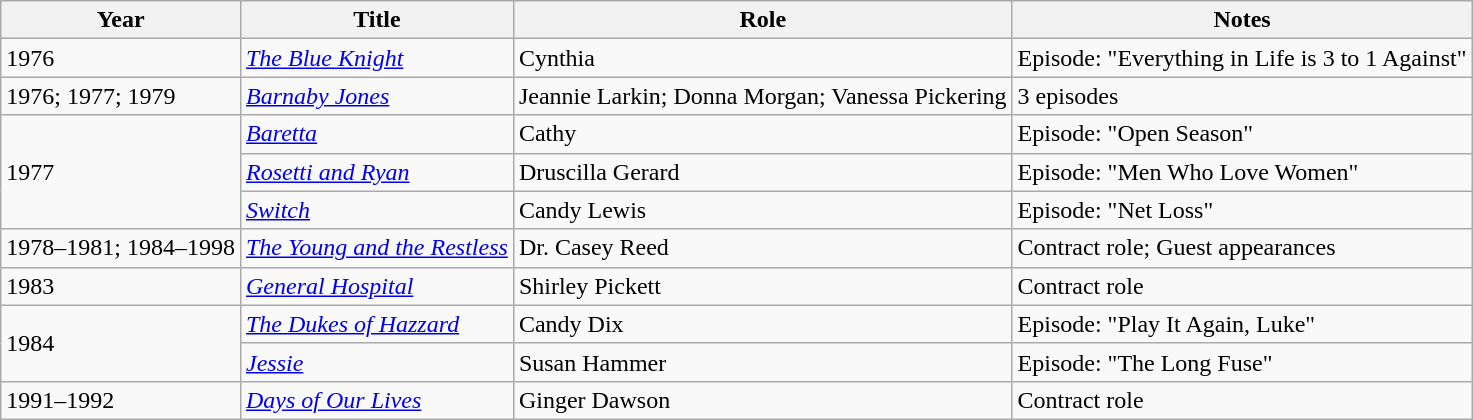<table class="wikitable">
<tr>
<th>Year</th>
<th>Title</th>
<th>Role</th>
<th>Notes</th>
</tr>
<tr>
<td>1976</td>
<td><em><a href='#'>The Blue Knight</a></em></td>
<td>Cynthia</td>
<td>Episode: "Everything in Life is 3 to 1 Against"</td>
</tr>
<tr>
<td>1976; 1977; 1979</td>
<td><em><a href='#'>Barnaby Jones</a></em></td>
<td>Jeannie Larkin; Donna Morgan; Vanessa Pickering</td>
<td>3 episodes</td>
</tr>
<tr>
<td rowspan="3">1977</td>
<td><em><a href='#'>Baretta</a></em></td>
<td>Cathy</td>
<td>Episode: "Open Season"</td>
</tr>
<tr>
<td><em><a href='#'>Rosetti and Ryan</a></em></td>
<td>Druscilla Gerard</td>
<td>Episode: "Men Who Love Women"</td>
</tr>
<tr>
<td><em><a href='#'>Switch</a></em></td>
<td>Candy Lewis</td>
<td>Episode: "Net Loss"</td>
</tr>
<tr>
<td>1978–1981; 1984–1998</td>
<td><em><a href='#'>The Young and the Restless</a></em></td>
<td>Dr. Casey Reed</td>
<td>Contract role; Guest appearances</td>
</tr>
<tr>
<td>1983</td>
<td><em><a href='#'>General Hospital</a></em></td>
<td>Shirley Pickett</td>
<td>Contract role</td>
</tr>
<tr>
<td rowspan="2">1984</td>
<td><em><a href='#'>The Dukes of Hazzard</a></em></td>
<td>Candy Dix</td>
<td>Episode: "Play It Again, Luke"</td>
</tr>
<tr>
<td><em><a href='#'>Jessie</a></em></td>
<td>Susan Hammer</td>
<td>Episode: "The Long Fuse"</td>
</tr>
<tr>
<td>1991–1992</td>
<td><em><a href='#'>Days of Our Lives</a></em></td>
<td>Ginger Dawson</td>
<td>Contract role</td>
</tr>
</table>
